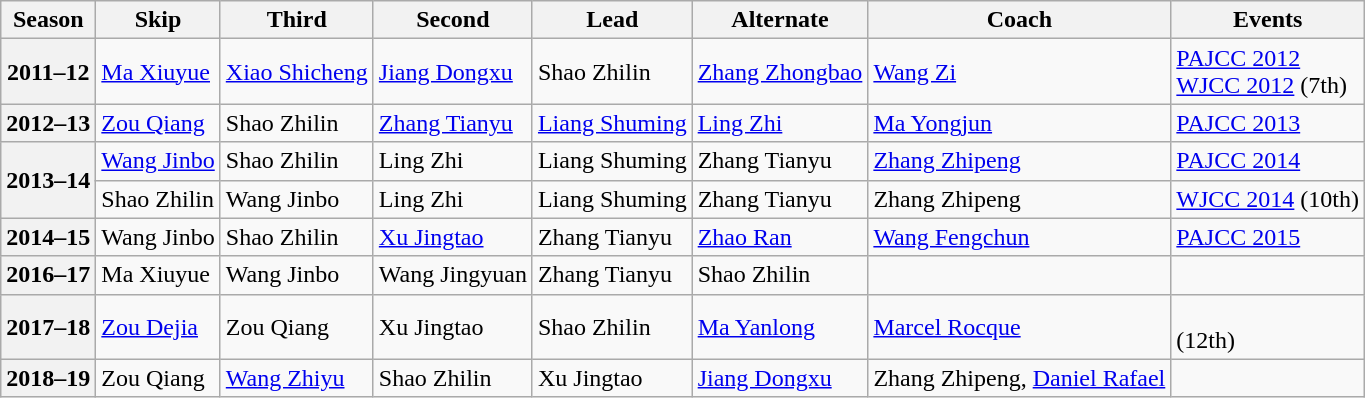<table class="wikitable">
<tr>
<th scope="col">Season</th>
<th scope="col">Skip</th>
<th scope="col">Third</th>
<th scope="col">Second</th>
<th scope="col">Lead</th>
<th scope="col">Alternate</th>
<th scope="col">Coach</th>
<th scope="col">Events</th>
</tr>
<tr>
<th scope="row">2011–12</th>
<td><a href='#'>Ma Xiuyue</a></td>
<td><a href='#'>Xiao Shicheng</a></td>
<td><a href='#'>Jiang Dongxu</a></td>
<td>Shao Zhilin</td>
<td><a href='#'>Zhang Zhongbao</a></td>
<td><a href='#'>Wang Zi</a></td>
<td><a href='#'>PAJCC 2012</a> <br><a href='#'>WJCC 2012</a> (7th)</td>
</tr>
<tr>
<th scope="row">2012–13</th>
<td><a href='#'>Zou Qiang</a></td>
<td>Shao Zhilin</td>
<td><a href='#'>Zhang Tianyu</a></td>
<td><a href='#'>Liang Shuming</a></td>
<td><a href='#'>Ling Zhi</a></td>
<td><a href='#'>Ma Yongjun</a></td>
<td><a href='#'>PAJCC 2013</a> </td>
</tr>
<tr>
<th scope="row" rowspan=2>2013–14</th>
<td><a href='#'>Wang Jinbo</a></td>
<td>Shao Zhilin</td>
<td>Ling Zhi</td>
<td>Liang Shuming</td>
<td>Zhang Tianyu</td>
<td><a href='#'>Zhang Zhipeng</a></td>
<td><a href='#'>PAJCC 2014</a> </td>
</tr>
<tr>
<td>Shao Zhilin</td>
<td>Wang Jinbo</td>
<td>Ling Zhi</td>
<td>Liang Shuming</td>
<td>Zhang Tianyu</td>
<td>Zhang Zhipeng</td>
<td><a href='#'>WJCC 2014</a> (10th)</td>
</tr>
<tr>
<th scope="row">2014–15</th>
<td>Wang Jinbo</td>
<td>Shao Zhilin</td>
<td><a href='#'>Xu Jingtao</a></td>
<td>Zhang Tianyu</td>
<td><a href='#'>Zhao Ran</a></td>
<td><a href='#'>Wang Fengchun</a></td>
<td><a href='#'>PAJCC 2015</a> </td>
</tr>
<tr>
<th scope="row">2016–17</th>
<td>Ma Xiuyue</td>
<td>Wang Jinbo</td>
<td>Wang Jingyuan</td>
<td>Zhang Tianyu</td>
<td>Shao Zhilin</td>
<td></td>
<td></td>
</tr>
<tr>
<th scope="row">2017–18</th>
<td><a href='#'>Zou Dejia</a></td>
<td>Zou Qiang</td>
<td>Xu Jingtao</td>
<td>Shao Zhilin</td>
<td><a href='#'>Ma Yanlong</a></td>
<td><a href='#'>Marcel Rocque</a></td>
<td> <br> (12th)</td>
</tr>
<tr>
<th scope="row">2018–19</th>
<td>Zou Qiang</td>
<td><a href='#'>Wang Zhiyu</a></td>
<td>Shao Zhilin</td>
<td>Xu Jingtao</td>
<td><a href='#'>Jiang Dongxu</a></td>
<td>Zhang Zhipeng, <a href='#'>Daniel Rafael</a></td>
<td> </td>
</tr>
</table>
